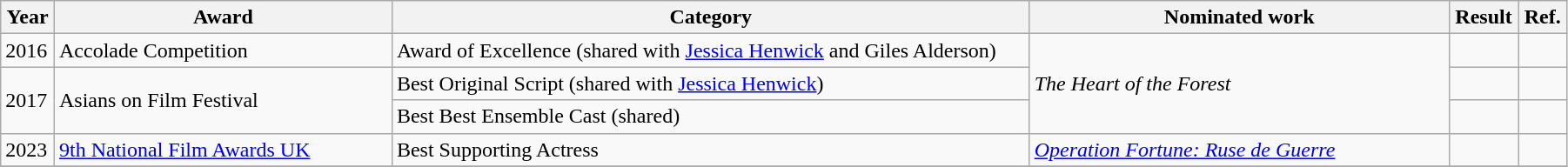<table width="95%" class="wikitable">
<tr>
<th width="10">Year</th>
<th width="240">Award</th>
<th width="460">Category</th>
<th width="300">Nominated work</th>
<th width="30">Result</th>
<th width="10">Ref.</th>
</tr>
<tr>
<td>2016</td>
<td>Accolade Competition</td>
<td>Award of Excellence (shared with <a href='#'>Jessica Henwick</a> and Giles Alderson)</td>
<td rowspan="3"><em>The Heart of the Forest</em></td>
<td></td>
<td></td>
</tr>
<tr>
<td rowspan="2">2017</td>
<td rowspan="2">Asians on Film Festival</td>
<td>Best Original Script (shared with <a href='#'>Jessica Henwick</a>)</td>
<td></td>
<td></td>
</tr>
<tr>
<td>Best Best Ensemble Cast (shared)</td>
<td></td>
<td></td>
</tr>
<tr>
<td>2023</td>
<td><a href='#'>9th National Film Awards UK</a></td>
<td>Best Supporting Actress</td>
<td><em><a href='#'>Operation Fortune: Ruse de Guerre</a></em></td>
<td></td>
<td style="text-align:center;"></td>
</tr>
<tr>
</tr>
</table>
